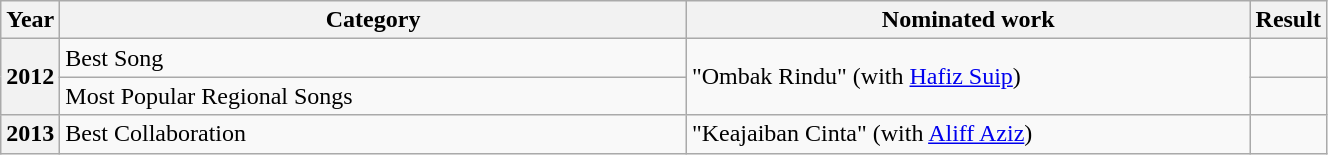<table class="wikitable plainrowheaders" style="width:70%;">
<tr>
<th scope="col" style="width:4%;">Year</th>
<th scope="col" style="width:50%;">Category</th>
<th scope="col" style="width:45%;">Nominated work</th>
<th scope="col" style="width:6%;">Result</th>
</tr>
<tr>
<th scope="row" rowspan="2">2012</th>
<td>Best Song</td>
<td rowspan="2">"Ombak Rindu" (with <a href='#'>Hafiz Suip</a>)</td>
<td></td>
</tr>
<tr>
<td>Most Popular Regional Songs</td>
<td></td>
</tr>
<tr>
<th scope="row">2013</th>
<td>Best Collaboration</td>
<td>"Keajaiban Cinta" (with <a href='#'>Aliff Aziz</a>)</td>
<td></td>
</tr>
</table>
